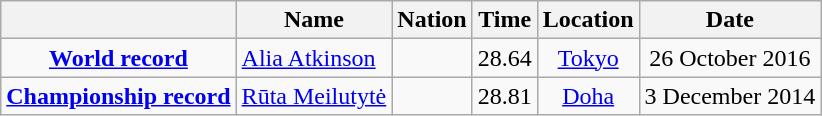<table class=wikitable style=text-align:center>
<tr>
<th></th>
<th>Name</th>
<th>Nation</th>
<th>Time</th>
<th>Location</th>
<th>Date</th>
</tr>
<tr>
<td><strong><a href='#'>World record</a></strong></td>
<td align=left><a href='#'>Alia Atkinson</a></td>
<td align=left></td>
<td align=left>28.64</td>
<td><a href='#'>Tokyo</a></td>
<td>26 October 2016</td>
</tr>
<tr>
<td><strong><a href='#'>Championship record</a></strong></td>
<td align=left><a href='#'>Rūta Meilutytė</a></td>
<td align=left></td>
<td align=left>28.81</td>
<td><a href='#'>Doha</a></td>
<td>3 December 2014</td>
</tr>
</table>
